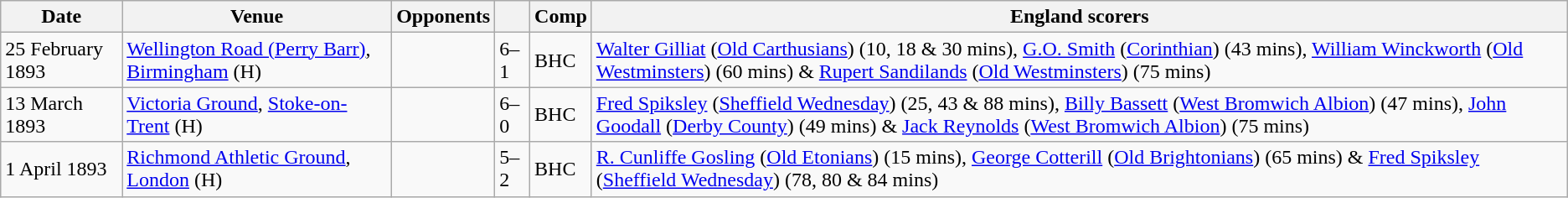<table class="wikitable">
<tr>
<th>Date</th>
<th>Venue</th>
<th>Opponents</th>
<th></th>
<th>Comp</th>
<th background: "lightblue;">England scorers</th>
</tr>
<tr>
<td>25 February 1893</td>
<td><a href='#'>Wellington Road (Perry Barr)</a>, <a href='#'>Birmingham</a> (H)</td>
<td></td>
<td>6–1</td>
<td>BHC</td>
<td><a href='#'>Walter Gilliat</a> (<a href='#'>Old Carthusians</a>) (10, 18 & 30 mins), <a href='#'>G.O. Smith</a> (<a href='#'>Corinthian</a>) (43 mins), <a href='#'>William Winckworth</a> (<a href='#'>Old Westminsters</a>) (60 mins) & <a href='#'>Rupert Sandilands</a> (<a href='#'>Old Westminsters</a>) (75 mins)</td>
</tr>
<tr>
<td>13 March 1893</td>
<td><a href='#'>Victoria Ground</a>, <a href='#'>Stoke-on-Trent</a> (H)</td>
<td></td>
<td>6–0</td>
<td>BHC</td>
<td><a href='#'>Fred Spiksley</a> (<a href='#'>Sheffield Wednesday</a>) (25, 43 & 88 mins), <a href='#'>Billy Bassett</a> (<a href='#'>West Bromwich Albion</a>) (47 mins), <a href='#'>John Goodall</a> (<a href='#'>Derby County</a>) (49 mins) & <a href='#'>Jack Reynolds</a> (<a href='#'>West Bromwich Albion</a>) (75 mins)</td>
</tr>
<tr>
<td>1 April 1893</td>
<td><a href='#'>Richmond Athletic Ground</a>, <a href='#'>London</a> (H)</td>
<td></td>
<td>5–2</td>
<td>BHC</td>
<td><a href='#'>R. Cunliffe Gosling</a> (<a href='#'>Old Etonians</a>) (15 mins), <a href='#'>George Cotterill</a> (<a href='#'>Old Brightonians</a>) (65 mins) & <a href='#'>Fred Spiksley</a> (<a href='#'>Sheffield Wednesday</a>) (78, 80 & 84 mins)</td>
</tr>
</table>
